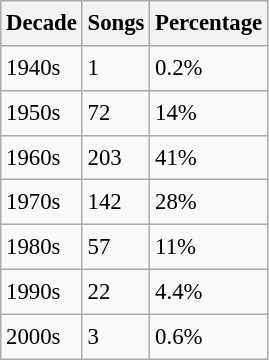<table class="wikitable sortable" style="font-size:0.95em; line-height:1.5em;">
<tr>
<th>Decade</th>
<th>Songs</th>
<th>Percentage</th>
</tr>
<tr>
<td>1940s</td>
<td>1</td>
<td>0.2%</td>
</tr>
<tr>
<td>1950s</td>
<td>72</td>
<td>14%</td>
</tr>
<tr>
<td>1960s</td>
<td>203</td>
<td>41%</td>
</tr>
<tr>
<td>1970s</td>
<td>142</td>
<td>28%</td>
</tr>
<tr>
<td>1980s</td>
<td>57</td>
<td>11%</td>
</tr>
<tr>
<td>1990s</td>
<td>22</td>
<td>4.4%</td>
</tr>
<tr>
<td>2000s</td>
<td>3</td>
<td>0.6%</td>
</tr>
</table>
